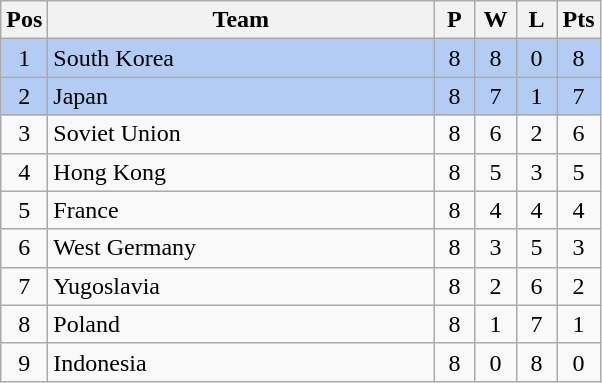<table class="wikitable" style="font-size: 100%">
<tr>
<th width=15>Pos</th>
<th width=250>Team</th>
<th width=20>P</th>
<th width=20>W</th>
<th width=20>L</th>
<th width=20>Pts</th>
</tr>
<tr align=center style="background: #b2ccf4;">
<td>1</td>
<td align="left"> South Korea</td>
<td>8</td>
<td>8</td>
<td>0</td>
<td>8</td>
</tr>
<tr align=center style="background: #b2ccf4;">
<td>2</td>
<td align="left"> Japan</td>
<td>8</td>
<td>7</td>
<td>1</td>
<td>7</td>
</tr>
<tr align=center>
<td>3</td>
<td align="left"> Soviet Union</td>
<td>8</td>
<td>6</td>
<td>2</td>
<td>6</td>
</tr>
<tr align=center>
<td>4</td>
<td align="left"> Hong Kong</td>
<td>8</td>
<td>5</td>
<td>3</td>
<td>5</td>
</tr>
<tr align=center>
<td>5</td>
<td align="left"> France</td>
<td>8</td>
<td>4</td>
<td>4</td>
<td>4</td>
</tr>
<tr align=center>
<td>6</td>
<td align="left"> West Germany</td>
<td>8</td>
<td>3</td>
<td>5</td>
<td>3</td>
</tr>
<tr align=center>
<td>7</td>
<td align="left"> Yugoslavia</td>
<td>8</td>
<td>2</td>
<td>6</td>
<td>2</td>
</tr>
<tr align=center>
<td>8</td>
<td align="left"> Poland</td>
<td>8</td>
<td>1</td>
<td>7</td>
<td>1</td>
</tr>
<tr align=center>
<td>9</td>
<td align="left"> Indonesia</td>
<td>8</td>
<td>0</td>
<td>8</td>
<td>0</td>
</tr>
</table>
